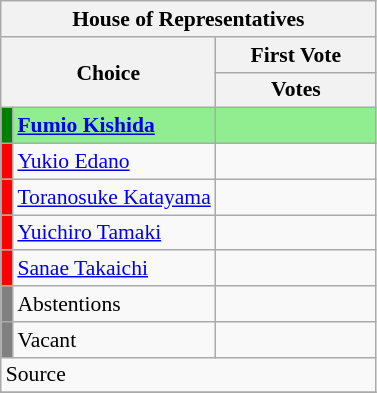<table class="wikitable" style="font-size:90%;">
<tr>
<th colspan="4">House of Representatives</th>
</tr>
<tr>
<th align="left" rowspan="2" colspan="2" width="100">Choice</th>
<th colspan="2">First Vote</th>
</tr>
<tr>
<th width="100">Votes</th>
</tr>
<tr style="background:lightgreen;">
<td width="1" bgcolor="green"></td>
<td align="left"><strong><a href='#'>Fumio Kishida</a></strong></td>
<td></td>
</tr>
<tr>
<td bgcolor="red"></td>
<td align="left"><a href='#'>Yukio Edano</a></td>
<td></td>
</tr>
<tr>
<td bgcolor="red"></td>
<td align="left"><a href='#'>Toranosuke Katayama</a></td>
<td></td>
</tr>
<tr>
<td bgcolor="red"></td>
<td align="left"><a href='#'>Yuichiro Tamaki</a></td>
<td></td>
</tr>
<tr>
<td bgcolor="red"></td>
<td align="left"><a href='#'>Sanae Takaichi</a></td>
<td></td>
</tr>
<tr>
<td bgcolor="gray"></td>
<td align="left">Abstentions</td>
<td></td>
</tr>
<tr>
<td bgcolor="gray"></td>
<td align="left">Vacant</td>
<td></td>
</tr>
<tr>
<td colspan=3>Source</td>
</tr>
<tr>
</tr>
</table>
